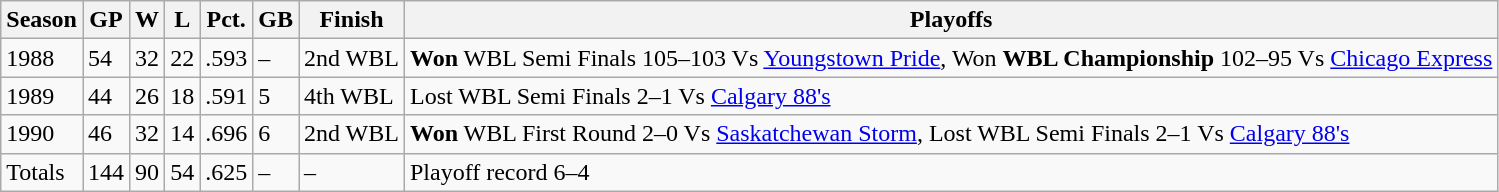<table class="wikitable">
<tr>
<th>Season</th>
<th>GP</th>
<th>W</th>
<th>L</th>
<th>Pct.</th>
<th>GB</th>
<th>Finish</th>
<th>Playoffs</th>
</tr>
<tr>
<td>1988</td>
<td>54</td>
<td>32</td>
<td>22</td>
<td>.593</td>
<td>–</td>
<td>2nd WBL</td>
<td><strong>Won</strong> WBL Semi Finals 105–103 Vs <a href='#'>Youngstown Pride</a>, Won <strong>WBL Championship</strong>  102–95 Vs <a href='#'>Chicago Express</a></td>
</tr>
<tr>
<td>1989</td>
<td>44</td>
<td>26</td>
<td>18</td>
<td>.591</td>
<td>5</td>
<td>4th WBL</td>
<td>Lost WBL Semi Finals 2–1 Vs <a href='#'>Calgary 88's</a></td>
</tr>
<tr>
<td>1990</td>
<td>46</td>
<td>32</td>
<td>14</td>
<td>.696</td>
<td>6</td>
<td>2nd WBL</td>
<td><strong>Won</strong> WBL First Round 2–0 Vs <a href='#'>Saskatchewan Storm</a>, Lost WBL Semi Finals 2–1 Vs <a href='#'>Calgary 88's</a></td>
</tr>
<tr>
<td>Totals</td>
<td>144</td>
<td>90</td>
<td>54</td>
<td>.625</td>
<td>–</td>
<td>–</td>
<td>Playoff record 6–4</td>
</tr>
</table>
